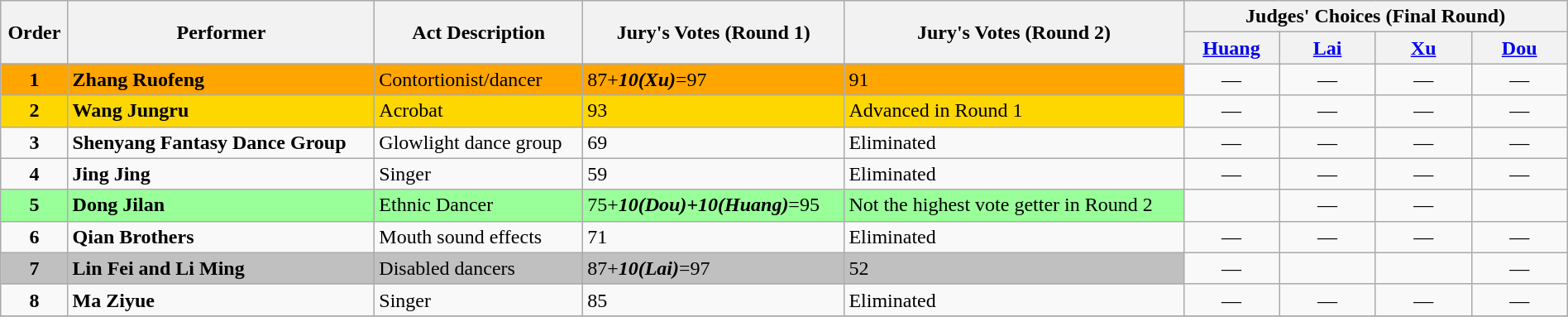<table class="wikitable" style="width:100%;">
<tr>
<th rowspan=2>Order</th>
<th rowspan=2>Performer</th>
<th rowspan=2>Act Description</th>
<th rowspan=2>Jury's Votes (Round 1)</th>
<th rowspan=2>Jury's Votes (Round 2)</th>
<th colspan=4>Judges' Choices (Final Round)</th>
</tr>
<tr>
<th width="70"><a href='#'>Huang</a></th>
<th width="70"><a href='#'>Lai</a></th>
<th width="70"><a href='#'>Xu</a></th>
<th width="70"><a href='#'>Dou</a></th>
</tr>
<tr>
<td style="background: orange" align="center"><strong>1</strong></td>
<td style="background: orange"><strong>Zhang Ruofeng</strong></td>
<td style="background: orange">Contortionist/dancer</td>
<td style="background: orange">87+<strong><em>10(Xu)</em></strong>=97</td>
<td style="background: orange">91</td>
<td align="center">—</td>
<td align="center">—</td>
<td align="center">—</td>
<td align="center">—</td>
</tr>
<tr>
<td style="background: gold" align="center"><strong>2</strong></td>
<td style="background: gold"><strong>Wang Jungru</strong></td>
<td style="background: gold">Acrobat</td>
<td style="background: gold">93</td>
<td style="background: gold">Advanced in Round 1</td>
<td align="center">—</td>
<td align="center">—</td>
<td align="center">—</td>
<td align="center">—</td>
</tr>
<tr>
<td align="center"><strong>3</strong></td>
<td><strong>Shenyang Fantasy Dance Group</strong></td>
<td>Glowlight dance group</td>
<td>69</td>
<td>Eliminated</td>
<td align="center">—</td>
<td align="center">—</td>
<td align="center">—</td>
<td align="center">—</td>
</tr>
<tr>
<td align="center"><strong>4</strong></td>
<td><strong>Jing Jing</strong></td>
<td>Singer</td>
<td>59</td>
<td>Eliminated</td>
<td align="center">—</td>
<td align="center">—</td>
<td align="center">—</td>
<td align="center">—</td>
</tr>
<tr>
<td style="background:#99FF99" align="center"><strong>5</strong></td>
<td style="background:#99FF99"><strong>Dong Jilan</strong></td>
<td style="background:#99FF99">Ethnic Dancer</td>
<td style="background:#99FF99">75+<strong><em>10(Dou)+10(Huang)</em></strong>=95</td>
<td style="background:#99FF99">Not the highest vote getter in Round 2</td>
<td align="center"></td>
<td align="center">—</td>
<td align="center">—</td>
<td align="center"></td>
</tr>
<tr>
<td align="center"><strong>6</strong></td>
<td><strong>Qian Brothers</strong></td>
<td>Mouth sound effects</td>
<td>71</td>
<td>Eliminated</td>
<td align="center">—</td>
<td align="center">—</td>
<td align="center">—</td>
<td align="center">—</td>
</tr>
<tr>
<td style="background:silver" align="center"><strong>7</strong></td>
<td style="background:silver"><strong>Lin Fei and Li Ming</strong></td>
<td style="background:silver">Disabled dancers</td>
<td style="background:silver">87+<strong><em>10(Lai)</em></strong>=97</td>
<td style="background:silver">52</td>
<td align="center">—</td>
<td align="center"></td>
<td align="center"></td>
<td align="center">—</td>
</tr>
<tr>
<td align="center"><strong>8</strong></td>
<td><strong>Ma Ziyue</strong></td>
<td>Singer</td>
<td>85</td>
<td>Eliminated</td>
<td align="center">—</td>
<td align="center">—</td>
<td align="center">—</td>
<td align="center">—</td>
</tr>
<tr>
</tr>
</table>
